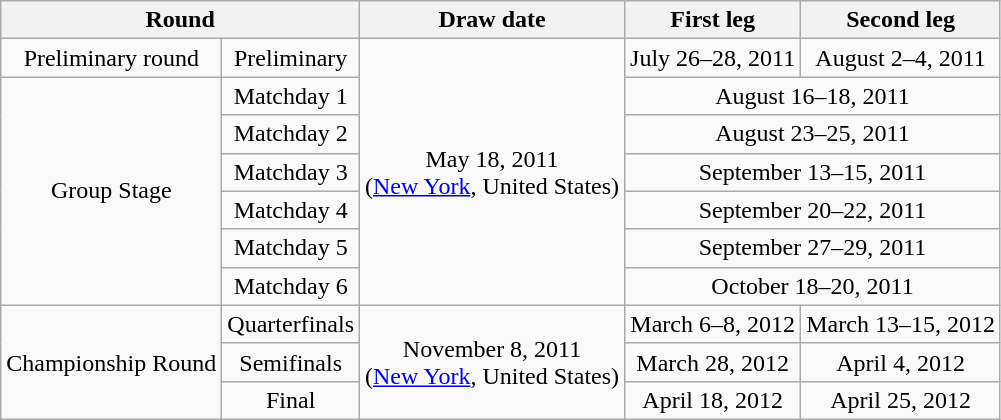<table class="wikitable">
<tr>
<th colspan=2>Round</th>
<th>Draw date</th>
<th>First leg</th>
<th>Second leg</th>
</tr>
<tr align="center">
<td>Preliminary round</td>
<td>Preliminary</td>
<td rowspan=7>May 18, 2011<br>(<a href='#'>New York</a>, United States)</td>
<td>July 26–28, 2011</td>
<td>August 2–4, 2011</td>
</tr>
<tr align="center">
<td rowspan=6>Group Stage</td>
<td>Matchday 1</td>
<td colspan=2>August 16–18, 2011</td>
</tr>
<tr align="center">
<td>Matchday 2</td>
<td colspan=2>August 23–25, 2011</td>
</tr>
<tr align="center">
<td>Matchday 3</td>
<td colspan=2>September 13–15, 2011</td>
</tr>
<tr align="center">
<td>Matchday 4</td>
<td colspan=2>September 20–22, 2011</td>
</tr>
<tr align="center">
<td>Matchday 5</td>
<td colspan=2>September 27–29, 2011</td>
</tr>
<tr align="center">
<td>Matchday 6</td>
<td colspan=2>October 18–20, 2011</td>
</tr>
<tr align="center">
<td rowspan=3>Championship Round</td>
<td>Quarterfinals</td>
<td rowspan=3>November 8, 2011<br>(<a href='#'>New York</a>, United States)</td>
<td>March 6–8, 2012</td>
<td>March 13–15, 2012</td>
</tr>
<tr align="center">
<td>Semifinals</td>
<td>March 28, 2012</td>
<td>April 4, 2012</td>
</tr>
<tr align="center">
<td>Final</td>
<td>April 18, 2012</td>
<td>April 25, 2012</td>
</tr>
</table>
